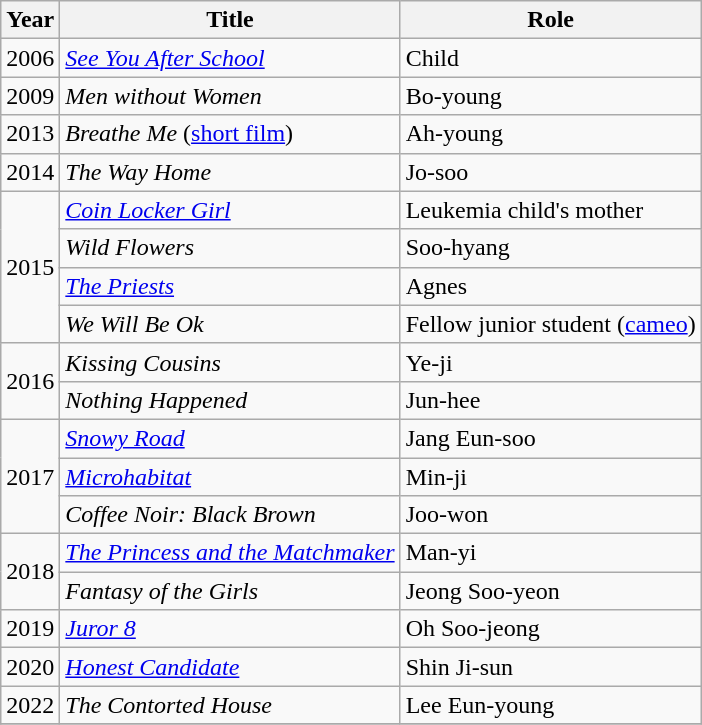<table class="wikitable sortable">
<tr>
<th>Year</th>
<th>Title</th>
<th>Role</th>
</tr>
<tr>
<td>2006</td>
<td><em><a href='#'>See You After School</a></em></td>
<td>Child</td>
</tr>
<tr>
<td>2009</td>
<td><em>Men without Women</em></td>
<td>Bo-young</td>
</tr>
<tr>
<td>2013</td>
<td><em>Breathe Me</em> (<a href='#'>short film</a>)</td>
<td>Ah-young</td>
</tr>
<tr>
<td>2014</td>
<td><em>The Way Home</em></td>
<td>Jo-soo</td>
</tr>
<tr>
<td rowspan=4>2015</td>
<td><em><a href='#'>Coin Locker Girl</a></em></td>
<td>Leukemia child's mother</td>
</tr>
<tr>
<td><em>Wild Flowers</em></td>
<td>Soo-hyang</td>
</tr>
<tr>
<td><em><a href='#'>The Priests</a></em></td>
<td>Agnes</td>
</tr>
<tr>
<td><em>We Will Be Ok</em></td>
<td>Fellow junior student (<a href='#'>cameo</a>)</td>
</tr>
<tr>
<td rowspan=2>2016</td>
<td><em>Kissing Cousins</em></td>
<td>Ye-ji</td>
</tr>
<tr>
<td><em>Nothing Happened</em></td>
<td>Jun-hee</td>
</tr>
<tr>
<td rowspan=3>2017</td>
<td><em><a href='#'>Snowy Road</a></em></td>
<td>Jang Eun-soo</td>
</tr>
<tr>
<td><em><a href='#'>Microhabitat</a></em></td>
<td>Min-ji</td>
</tr>
<tr>
<td><em>Coffee Noir: Black Brown</em></td>
<td>Joo-won</td>
</tr>
<tr>
<td rowspan=2>2018</td>
<td><em><a href='#'>The Princess and the Matchmaker</a></em></td>
<td>Man-yi</td>
</tr>
<tr>
<td><em>Fantasy of the Girls</em></td>
<td>Jeong Soo-yeon</td>
</tr>
<tr>
<td>2019</td>
<td><em><a href='#'>Juror 8</a></em></td>
<td>Oh Soo-jeong</td>
</tr>
<tr>
<td>2020</td>
<td><em><a href='#'>Honest Candidate</a></em></td>
<td>Shin Ji-sun</td>
</tr>
<tr>
<td>2022</td>
<td><em>The Contorted House</em></td>
<td>Lee Eun-young</td>
</tr>
<tr>
</tr>
</table>
